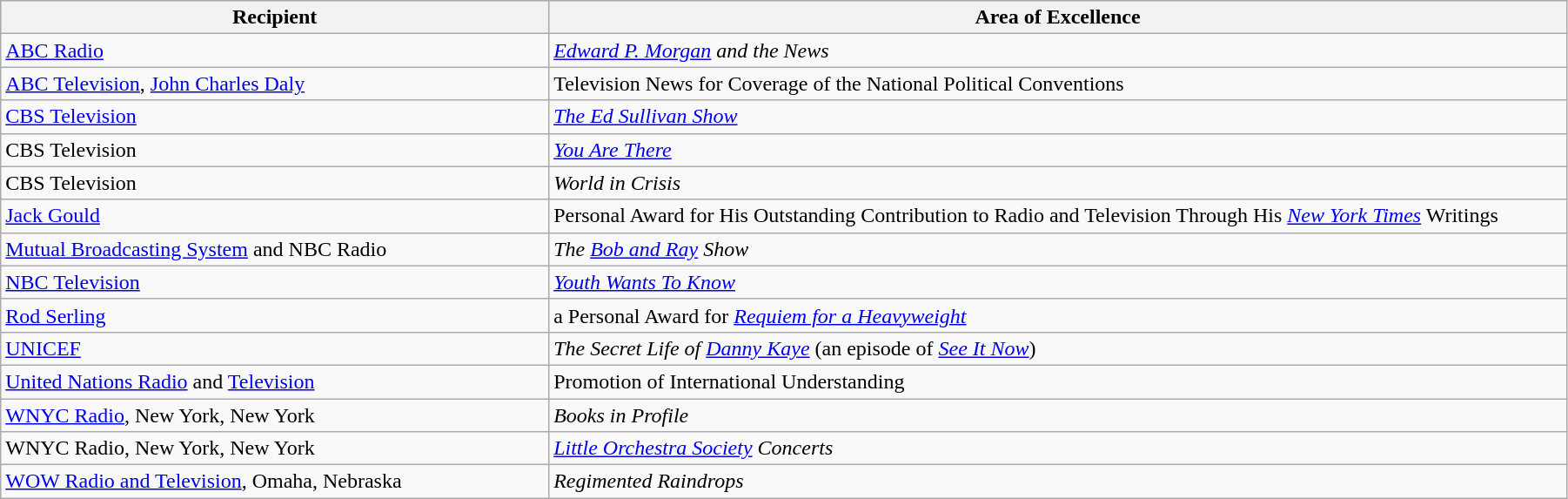<table class="wikitable" style="width:95%">
<tr bgcolor="#CCCCCC">
<th width=35%>Recipient</th>
<th width=65%>Area of Excellence</th>
</tr>
<tr>
<td rowspan="1"><a href='#'>ABC Radio</a></td>
<td><em><a href='#'>Edward P. Morgan</a> and the News</em></td>
</tr>
<tr>
<td rowspan="1"><a href='#'>ABC Television</a>, <a href='#'>John Charles Daly</a></td>
<td>Television News for Coverage of the National Political Conventions</td>
</tr>
<tr>
<td rowspan="1"><a href='#'>CBS Television</a></td>
<td><em><a href='#'>The Ed Sullivan Show</a></em></td>
</tr>
<tr>
<td rowspan="1">CBS Television</td>
<td><em><a href='#'>You Are There</a></em></td>
</tr>
<tr>
<td rowspan="1">CBS Television</td>
<td><em>World in Crisis</em></td>
</tr>
<tr>
<td rowspan="1"><a href='#'>Jack Gould</a></td>
<td>Personal Award for His Outstanding Contribution to Radio and Television Through His <em><a href='#'>New York Times</a></em> Writings</td>
</tr>
<tr>
<td rowspan="1"><a href='#'>Mutual Broadcasting System</a> and NBC Radio</td>
<td><em>The <a href='#'>Bob and Ray</a> Show</em></td>
</tr>
<tr>
<td rowspan="1"><a href='#'>NBC Television</a></td>
<td><em><a href='#'>Youth Wants To Know</a></em></td>
</tr>
<tr>
<td rowspan="1"><a href='#'>Rod Serling</a></td>
<td>a Personal Award for <em><a href='#'>Requiem for a Heavyweight</a></em></td>
</tr>
<tr>
<td rowspan="1"><a href='#'>UNICEF</a></td>
<td><em>The Secret Life of <a href='#'>Danny Kaye</a></em> (an episode of <em><a href='#'>See It Now</a></em>)</td>
</tr>
<tr>
<td rowspan="1"><a href='#'>United Nations Radio</a> and <a href='#'>Television</a></td>
<td>Promotion of International Understanding</td>
</tr>
<tr>
<td rowspan="1"><a href='#'>WNYC Radio</a>, New York, New York</td>
<td><em>Books in Profile</em></td>
</tr>
<tr>
<td rowspan="1">WNYC Radio, New York, New York</td>
<td><em><a href='#'>Little Orchestra Society</a> Concerts</em></td>
</tr>
<tr>
<td rowspan="1"><a href='#'>WOW Radio and Television</a>, Omaha, Nebraska</td>
<td><em>Regimented Raindrops</em></td>
</tr>
</table>
